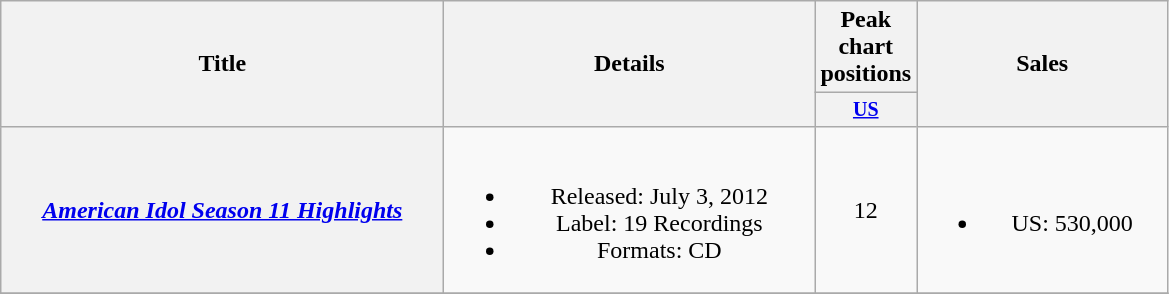<table class="wikitable plainrowheaders" style="text-align:center;">
<tr>
<th rowspan="2" style="width:18em;">Title</th>
<th rowspan="2" style="width:15em;">Details</th>
<th colspan="1">Peak chart positions</th>
<th rowspan="2" style="width:10em;">Sales</th>
</tr>
<tr style="font-size:smaller;">
<th width="35"><a href='#'>US</a></th>
</tr>
<tr>
<th scope="row"><em><a href='#'>American Idol Season 11 Highlights</a></em></th>
<td><br><ul><li>Released: July 3, 2012</li><li>Label: 19 Recordings</li><li>Formats: CD</li></ul></td>
<td>12</td>
<td><br><ul><li>US: 530,000</li></ul></td>
</tr>
<tr>
</tr>
</table>
